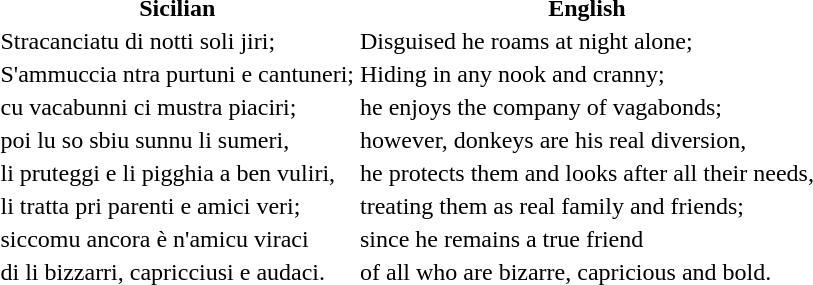<table>
<tr>
<th>Sicilian</th>
<th>English</th>
</tr>
<tr>
<td>Stracanciatu di notti soli jiri;</td>
<td>Disguised he roams at night alone;</td>
</tr>
<tr>
<td>S'ammuccia ntra purtuni e cantuneri;</td>
<td>Hiding in any nook and cranny;</td>
</tr>
<tr>
<td>cu vacabunni ci mustra piaciri;</td>
<td>he enjoys the company of vagabonds;</td>
</tr>
<tr>
<td>poi lu so sbiu sunnu li sumeri,</td>
<td>however, donkeys are his real diversion,</td>
</tr>
<tr>
<td>li pruteggi e li pigghia a ben vuliri,</td>
<td>he protects them and looks after all their needs,</td>
</tr>
<tr>
<td>li tratta pri parenti e amici veri;</td>
<td>treating them as real family and friends;</td>
</tr>
<tr>
<td>siccomu ancora è n'amicu viraci</td>
<td>since he remains a true friend</td>
</tr>
<tr>
<td>di li bizzarri, capricciusi e audaci.</td>
<td>of all who are bizarre, capricious and bold.</td>
</tr>
</table>
